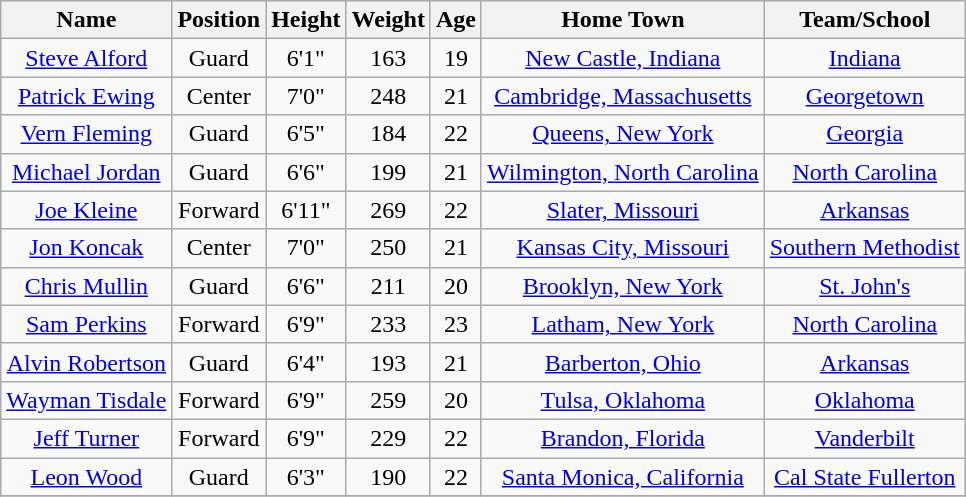<table class="wikitable sortable" style="text-align: center;">
<tr>
<th>Name </th>
<th>Position</th>
<th>Height</th>
<th>Weight</th>
<th>Age</th>
<th>Home Town</th>
<th>Team/School</th>
</tr>
<tr>
<td><a href='#'>Steve Alford</a></td>
<td>Guard</td>
<td>6'1"</td>
<td>163</td>
<td>19</td>
<td><a href='#'>New Castle, Indiana</a></td>
<td><a href='#'>Indiana</a></td>
</tr>
<tr>
<td><a href='#'>Patrick Ewing</a></td>
<td>Center</td>
<td>7'0"</td>
<td>248</td>
<td>21</td>
<td><a href='#'>Cambridge, Massachusetts</a></td>
<td><a href='#'>Georgetown</a></td>
</tr>
<tr>
<td><a href='#'>Vern Fleming</a></td>
<td>Guard</td>
<td>6'5"</td>
<td>184</td>
<td>22</td>
<td><a href='#'>Queens, New York</a></td>
<td><a href='#'>Georgia</a></td>
</tr>
<tr>
<td><a href='#'>Michael Jordan</a></td>
<td>Guard</td>
<td>6'6"</td>
<td>199</td>
<td>21</td>
<td><a href='#'>Wilmington, North Carolina</a></td>
<td><a href='#'>North Carolina</a></td>
</tr>
<tr>
<td><a href='#'>Joe Kleine</a></td>
<td>Forward</td>
<td>6'11"</td>
<td>269</td>
<td>22</td>
<td><a href='#'>Slater, Missouri</a></td>
<td><a href='#'>Arkansas</a></td>
</tr>
<tr>
<td><a href='#'>Jon Koncak</a></td>
<td>Center</td>
<td>7'0"</td>
<td>250</td>
<td>21</td>
<td><a href='#'>Kansas City, Missouri</a></td>
<td><a href='#'>Southern Methodist</a></td>
</tr>
<tr>
<td><a href='#'>Chris Mullin</a></td>
<td>Guard</td>
<td>6'6"</td>
<td>211</td>
<td>20</td>
<td><a href='#'>Brooklyn, New York</a></td>
<td><a href='#'>St. John's</a></td>
</tr>
<tr>
<td><a href='#'>Sam Perkins</a></td>
<td>Forward</td>
<td>6'9"</td>
<td>233</td>
<td>23</td>
<td><a href='#'>Latham, New York</a></td>
<td><a href='#'>North Carolina</a></td>
</tr>
<tr>
<td><a href='#'>Alvin Robertson</a></td>
<td>Guard</td>
<td>6'4"</td>
<td>193</td>
<td>21</td>
<td><a href='#'>Barberton, Ohio</a></td>
<td><a href='#'>Arkansas</a></td>
</tr>
<tr>
<td><a href='#'>Wayman Tisdale</a></td>
<td>Forward</td>
<td>6'9"</td>
<td>259</td>
<td>20</td>
<td><a href='#'>Tulsa, Oklahoma</a></td>
<td><a href='#'>Oklahoma</a></td>
</tr>
<tr>
<td><a href='#'>Jeff Turner</a></td>
<td>Forward</td>
<td>6'9"</td>
<td>229</td>
<td>22</td>
<td><a href='#'>Brandon, Florida</a></td>
<td><a href='#'>Vanderbilt</a></td>
</tr>
<tr>
<td><a href='#'>Leon Wood</a></td>
<td>Guard</td>
<td>6'3"</td>
<td>190</td>
<td>22</td>
<td><a href='#'>Santa Monica, California</a></td>
<td><a href='#'>Cal State Fullerton</a></td>
</tr>
<tr>
</tr>
</table>
